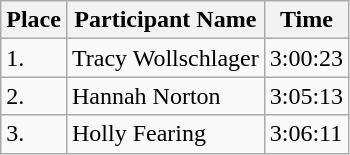<table class="wikitable">
<tr>
<th>Place</th>
<th>Participant Name</th>
<th>Time</th>
</tr>
<tr>
<td>1.</td>
<td>Tracy Wollschlager</td>
<td>3:00:23</td>
</tr>
<tr>
<td>2.</td>
<td>Hannah Norton</td>
<td>3:05:13</td>
</tr>
<tr>
<td>3.</td>
<td>Holly Fearing</td>
<td>3:06:11</td>
</tr>
</table>
